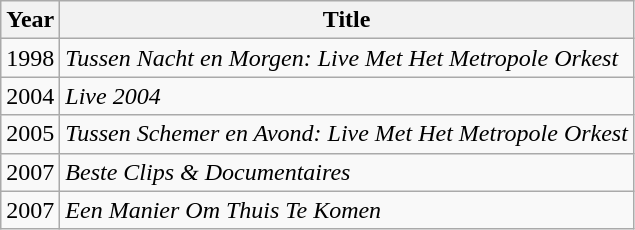<table class="wikitable">
<tr>
<th>Year</th>
<th>Title</th>
</tr>
<tr>
<td align="center">1998</td>
<td><em>Tussen Nacht en Morgen: Live Met Het Metropole Orkest</em></td>
</tr>
<tr>
<td align="center">2004</td>
<td><em>Live 2004</em></td>
</tr>
<tr>
<td align="center">2005</td>
<td><em>Tussen Schemer en Avond: Live Met Het Metropole Orkest</em></td>
</tr>
<tr>
<td align="center">2007</td>
<td><em>Beste Clips & Documentaires</em></td>
</tr>
<tr>
<td align="center">2007</td>
<td><em>Een Manier Om Thuis Te Komen</em></td>
</tr>
</table>
